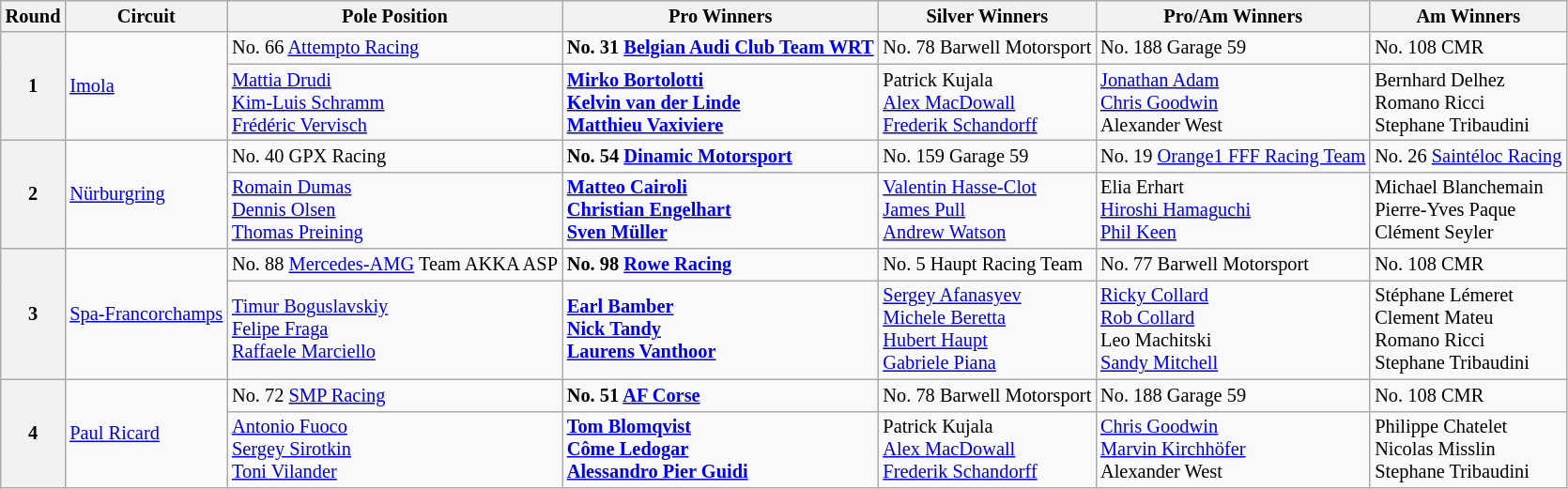<table class="wikitable" style="font-size:85%;">
<tr>
<th>Round</th>
<th>Circuit</th>
<th>Pole Position</th>
<th>Pro Winners</th>
<th>Silver Winners</th>
<th>Pro/Am Winners</th>
<th>Am Winners</th>
</tr>
<tr>
<th rowspan=2>1</th>
<td rowspan=2> <a href='#'>Imola</a></td>
<td> No. 66 <a href='#'>Attempto Racing</a></td>
<td><strong> No. 31 <a href='#'>Belgian Audi Club Team WRT</a></strong></td>
<td> No. 78 Barwell Motorsport</td>
<td> No. 188 Garage 59</td>
<td> No. 108 CMR</td>
</tr>
<tr>
<td> <a href='#'>Mattia Drudi</a><br> <a href='#'>Kim-Luis Schramm</a><br> <a href='#'>Frédéric Vervisch</a></td>
<td><strong> <a href='#'>Mirko Bortolotti</a><br> <a href='#'>Kelvin van der Linde</a><br> <a href='#'>Matthieu Vaxiviere</a></strong></td>
<td> Patrick Kujala<br> <a href='#'>Alex MacDowall</a><br> <a href='#'>Frederik Schandorff</a></td>
<td> <a href='#'>Jonathan Adam</a><br> <a href='#'>Chris Goodwin</a><br> Alexander West</td>
<td> Bernhard Delhez<br> Romano Ricci<br> Stephane Tribaudini</td>
</tr>
<tr>
<th rowspan=2>2</th>
<td rowspan=2> <a href='#'>Nürburgring</a></td>
<td> No. 40 GPX Racing</td>
<td><strong> No. 54 <a href='#'>Dinamic Motorsport</a></strong></td>
<td> No. 159 Garage 59</td>
<td> No. 19 <a href='#'>Orange1 FFF Racing Team</a></td>
<td> No. 26 <a href='#'>Saintéloc Racing</a></td>
</tr>
<tr>
<td> <a href='#'>Romain Dumas</a><br> <a href='#'>Dennis Olsen</a><br> <a href='#'>Thomas Preining</a></td>
<td><strong> <a href='#'>Matteo Cairoli</a><br> <a href='#'>Christian Engelhart</a><br> <a href='#'>Sven Müller</a></strong></td>
<td> <a href='#'>Valentin Hasse-Clot</a><br> <a href='#'>James Pull</a><br> <a href='#'>Andrew Watson</a></td>
<td> Elia Erhart<br> <a href='#'>Hiroshi Hamaguchi</a><br> <a href='#'>Phil Keen</a></td>
<td> Michael Blanchemain<br> Pierre-Yves Paque<br> Clément Seyler</td>
</tr>
<tr>
<th rowspan=2>3</th>
<td rowspan=2> <a href='#'>Spa-Francorchamps</a></td>
<td> No. 88 <a href='#'>Mercedes-AMG</a> Team AKKA ASP</td>
<td><strong> No. 98 <a href='#'>Rowe Racing</a></strong></td>
<td> No. 5 Haupt Racing Team</td>
<td> No. 77 Barwell Motorsport</td>
<td> No. 108 CMR</td>
</tr>
<tr>
<td> <a href='#'>Timur Boguslavskiy</a><br> <a href='#'>Felipe Fraga</a><br> <a href='#'>Raffaele Marciello</a></td>
<td><strong> <a href='#'>Earl Bamber</a><br> <a href='#'>Nick Tandy</a><br> <a href='#'>Laurens Vanthoor</a></strong></td>
<td> <a href='#'>Sergey Afanasyev</a><br> <a href='#'>Michele Beretta</a><br> <a href='#'>Hubert Haupt</a><br> <a href='#'>Gabriele Piana</a></td>
<td> <a href='#'>Ricky Collard</a><br> <a href='#'>Rob Collard</a><br> Leo Machitski<br> <a href='#'>Sandy Mitchell</a></td>
<td> Stéphane Lémeret<br> Clement Mateu<br> Romano Ricci<br> Stephane Tribaudini</td>
</tr>
<tr>
<th rowspan=2>4</th>
<td rowspan=2> <a href='#'>Paul Ricard</a></td>
<td> No. 72 <a href='#'>SMP Racing</a></td>
<td><strong> No. 51 <a href='#'>AF Corse</a></strong></td>
<td> No. 78 Barwell Motorsport</td>
<td> No. 188 Garage 59</td>
<td> No. 108 CMR</td>
</tr>
<tr>
<td> <a href='#'>Antonio Fuoco</a><br> <a href='#'>Sergey Sirotkin</a><br> <a href='#'>Toni Vilander</a></td>
<td><strong> <a href='#'>Tom Blomqvist</a><br> <a href='#'>Côme Ledogar</a><br> <a href='#'>Alessandro Pier Guidi</a></strong></td>
<td> Patrick Kujala<br> <a href='#'>Alex MacDowall</a><br> <a href='#'>Frederik Schandorff</a></td>
<td> <a href='#'>Chris Goodwin</a><br> <a href='#'>Marvin Kirchhöfer</a><br> Alexander West</td>
<td> Philippe Chatelet<br> Nicolas Misslin<br> Stephane Tribaudini</td>
</tr>
</table>
